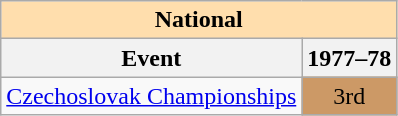<table class="wikitable" style="text-align:center">
<tr>
<th style="background-color: #ffdead; " colspan=2 align=center>National</th>
</tr>
<tr>
<th>Event</th>
<th>1977–78</th>
</tr>
<tr>
<td align=left><a href='#'>Czechoslovak Championships</a></td>
<td bgcolor=cc9966>3rd</td>
</tr>
</table>
